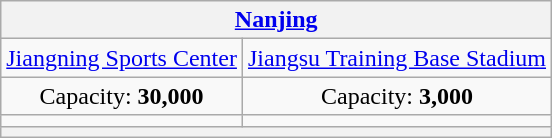<table class="wikitable" style="text-align:center">
<tr>
<th colspan=2><a href='#'>Nanjing</a></th>
</tr>
<tr>
<td><a href='#'>Jiangning Sports Center</a></td>
<td><a href='#'>Jiangsu Training Base Stadium</a></td>
</tr>
<tr>
<td>Capacity: <strong>30,000</strong></td>
<td>Capacity: <strong>3,000</strong></td>
</tr>
<tr>
<td></td>
<td></td>
</tr>
<tr>
<th colspan="2" rowspan="4"></th>
</tr>
</table>
